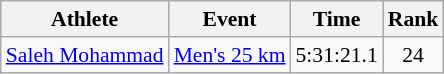<table class="wikitable" style="font-size:90%;">
<tr>
<th>Athlete</th>
<th>Event</th>
<th>Time</th>
<th>Rank</th>
</tr>
<tr align=center>
<td align=left><a href='#'>Saleh Mohammad</a></td>
<td align=left><a href='#'>Men's 25 km</a></td>
<td>5:31:21.1</td>
<td>24</td>
</tr>
</table>
